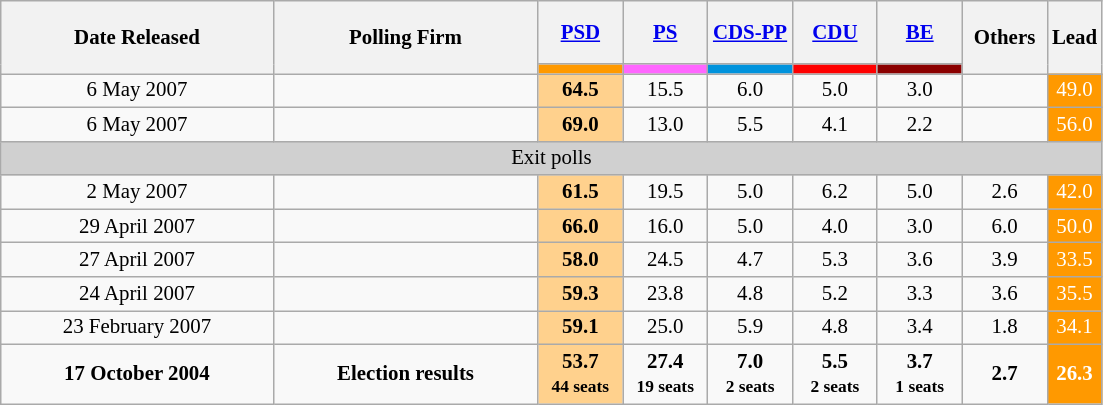<table class="wikitable" style="text-align:center; font-size:87%; line-height:16px;">
<tr style="height:42px;">
<th style="width:175px;" rowspan="2">Date Released</th>
<th style="width:170px;" rowspan="2">Polling Firm</th>
<th><a href='#'><span>PSD</span></a></th>
<th><a href='#'><span>PS</span></a></th>
<th><a href='#'><span>CDS-PP</span></a></th>
<th><a href='#'><span>CDU</span></a></th>
<th><a href='#'><span>BE</span></a></th>
<th style="width:50px;" rowspan="2">Others</th>
<th style="width:25px;" rowspan="2">Lead</th>
</tr>
<tr>
<th style="background:#FF9900; width:50px;"></th>
<th style="background:#FF66FF; width:50px;"></th>
<th style="background:#0093DD; width:50px;"></th>
<th style="background:red; width:50px;"></th>
<th style="background:darkRed; width:50px;"></th>
</tr>
<tr>
<td style="text-align:center;">6 May 2007</td>
<td style="text-align:center;"></td>
<td style="background:#FFD18D"><strong>64.5</strong></td>
<td width="35">15.5</td>
<td width="35">6.0</td>
<td width="35">5.0</td>
<td width="35">3.0</td>
<td></td>
<td style="background:#FF9900; color:white">49.0</td>
</tr>
<tr>
<td style="text-align:center;">6 May 2007</td>
<td style="text-align:center;"></td>
<td style="background:#FFD18D"><strong>69.0</strong></td>
<td width="35">13.0</td>
<td width="35">5.5</td>
<td width="35">4.1</td>
<td width="35">2.2</td>
<td></td>
<td style="background:#FF9900; color:white">56.0</td>
</tr>
<tr>
<td colspan="9" style="background:#D0D0D0; color:black">Exit polls</td>
</tr>
<tr>
<td style="text-align:center;">2 May 2007</td>
<td style="text-align:center;"></td>
<td style="background:#FFD18D"><strong>61.5</strong></td>
<td width="35">19.5</td>
<td width="35">5.0</td>
<td width="35">6.2</td>
<td width="35">5.0</td>
<td width="35">2.6</td>
<td style="background:#FF9900; color:white">42.0</td>
</tr>
<tr>
<td style="text-align:center;">29 April 2007</td>
<td style="text-align:center;"></td>
<td style="background:#FFD18D"><strong>66.0</strong></td>
<td width="35">16.0</td>
<td width="35">5.0</td>
<td width="35">4.0</td>
<td width="35">3.0</td>
<td width="35">6.0</td>
<td style="background:#FF9900; color:white">50.0</td>
</tr>
<tr>
<td style="text-align:center;">27 April 2007</td>
<td style="text-align:center;"></td>
<td style="background:#FFD18D"><strong>58.0</strong></td>
<td width="35">24.5</td>
<td width="35">4.7</td>
<td width="35">5.3</td>
<td width="35">3.6</td>
<td width="35">3.9</td>
<td style="background:#FF9900; color:white">33.5</td>
</tr>
<tr>
<td style="text-align:center;">24 April 2007</td>
<td style="text-align:center;"></td>
<td style="background:#FFD18D"><strong>59.3</strong></td>
<td width="35">23.8</td>
<td width="35">4.8</td>
<td width="35">5.2</td>
<td width="35">3.3</td>
<td width="35">3.6</td>
<td style="background:#FF9900; color:white">35.5</td>
</tr>
<tr>
<td style="text-align:center;">23 February 2007</td>
<td style="text-align:center;"></td>
<td style="background:#FFD18D"><strong>59.1</strong></td>
<td width="35">25.0</td>
<td width="35">5.9</td>
<td width="35">4.8</td>
<td width="35">3.4</td>
<td width="35">1.8</td>
<td style="background:#FF9900; color:white">34.1</td>
</tr>
<tr>
<td style="text-align:center;"><strong>17 October 2004</strong></td>
<td style="text-align:center;"><strong>Election results</strong></td>
<td style="background:#FFD18D"><strong>53.7<br><small>44 seats</small></strong></td>
<td><strong>27.4<br><small>19 seats</small></strong></td>
<td><strong>7.0<br><small>2 seats</small></strong></td>
<td><strong>5.5<br><small>2 seats</small></strong></td>
<td><strong>3.7<br><small>1 seats</small></strong></td>
<td><strong>2.7</strong></td>
<td style="background:#FF9900; color:white"><strong>26.3</strong></td>
</tr>
</table>
